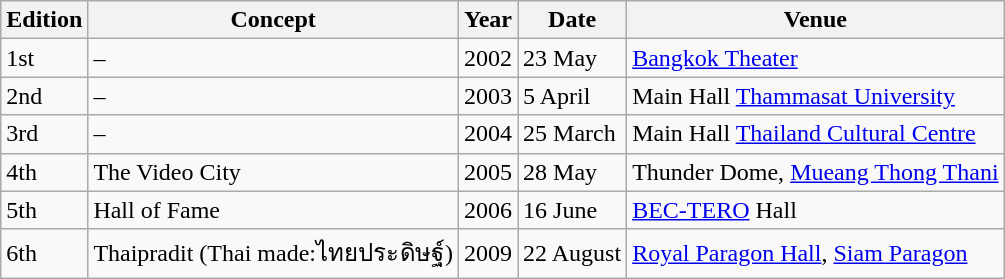<table class="wikitable">
<tr>
<th>Edition</th>
<th>Concept</th>
<th>Year</th>
<th>Date</th>
<th>Venue</th>
</tr>
<tr>
<td>1st</td>
<td>–</td>
<td>2002</td>
<td>23 May</td>
<td><a href='#'>Bangkok Theater</a></td>
</tr>
<tr>
<td>2nd</td>
<td>–</td>
<td>2003</td>
<td>5 April</td>
<td>Main Hall <a href='#'>Thammasat University</a></td>
</tr>
<tr>
<td>3rd</td>
<td>–</td>
<td>2004</td>
<td>25 March</td>
<td>Main Hall <a href='#'>Thailand Cultural Centre</a></td>
</tr>
<tr>
<td>4th</td>
<td>The Video City</td>
<td>2005</td>
<td>28 May</td>
<td>Thunder Dome, <a href='#'>Mueang Thong Thani</a></td>
</tr>
<tr>
<td>5th</td>
<td>Hall of Fame</td>
<td>2006</td>
<td>16 June</td>
<td><a href='#'>BEC-TERO</a> Hall</td>
</tr>
<tr>
<td>6th</td>
<td>Thaipradit (Thai made:ไทยประดิษฐ์)</td>
<td>2009</td>
<td>22 August</td>
<td><a href='#'>Royal Paragon Hall</a>, <a href='#'>Siam Paragon</a></td>
</tr>
</table>
